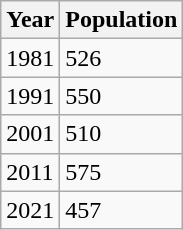<table class="wikitable">
<tr>
<th>Year</th>
<th>Population</th>
</tr>
<tr>
<td>1981</td>
<td>526</td>
</tr>
<tr>
<td>1991</td>
<td>550</td>
</tr>
<tr>
<td>2001</td>
<td>510</td>
</tr>
<tr>
<td>2011</td>
<td>575</td>
</tr>
<tr>
<td>2021</td>
<td>457</td>
</tr>
</table>
